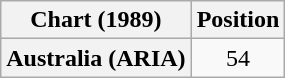<table class="wikitable plainrowheaders" style="text-align:center">
<tr>
<th scope="col">Chart (1989)</th>
<th scope="col">Position</th>
</tr>
<tr>
<th scope="row">Australia (ARIA)</th>
<td>54</td>
</tr>
</table>
